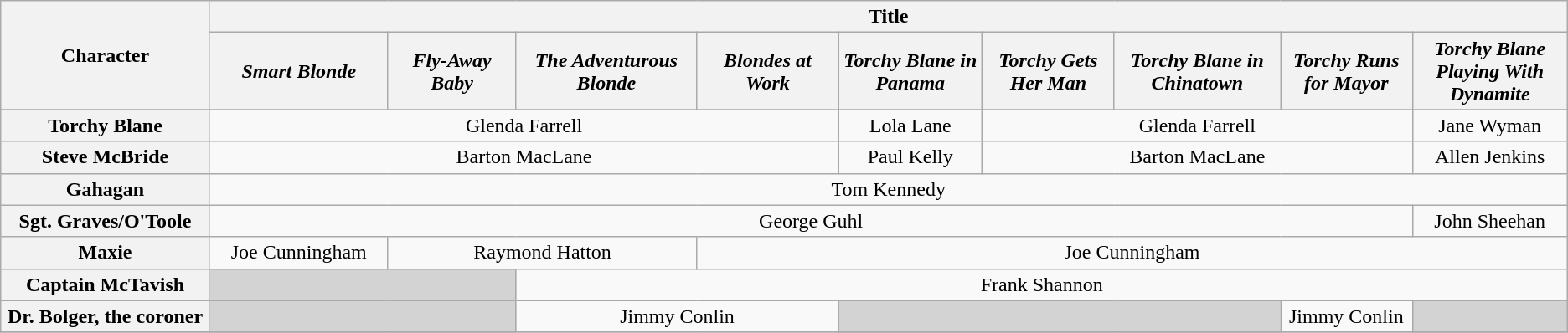<table class="wikitable" style="text-align:center;">
<tr>
<th rowspan="2" style="width:4%;">Character</th>
<th colspan=9>Title</th>
</tr>
<tr>
<th style="width:4%;"><em>Smart Blonde</em></th>
<th style="width:4%;"><em>Fly-Away Baby</em></th>
<th style="width:4%;"><em>The Adventurous Blonde</em></th>
<th style="width:4%;"><em>Blondes at Work</em></th>
<th style="width:4%;"><em>Torchy Blane in Panama</em></th>
<th style="width:4%;"><em>Torchy Gets Her Man</em></th>
<th style="width:4%;"><em>Torchy Blane in Chinatown</em></th>
<th style="width:4%;"><em>Torchy Runs for Mayor</em></th>
<th style="width:4%;"><em>Torchy Blane Playing With Dynamite</em></th>
</tr>
<tr>
</tr>
<tr>
<th>Torchy Blane</th>
<td colspan="4">Glenda Farrell</td>
<td colspan="1">Lola Lane</td>
<td colspan="3">Glenda Farrell</td>
<td colspan="1">Jane Wyman</td>
</tr>
<tr>
<th>Steve McBride</th>
<td colspan="4">Barton MacLane</td>
<td colspan="1">Paul Kelly</td>
<td colspan="3">Barton MacLane</td>
<td colspan="1">Allen Jenkins</td>
</tr>
<tr>
<th>Gahagan</th>
<td colspan="9">Tom Kennedy</td>
</tr>
<tr>
<th>Sgt. Graves/O'Toole</th>
<td colspan="8">George Guhl</td>
<td colspan="1">John Sheehan</td>
</tr>
<tr>
<th>Maxie</th>
<td colspan="1">Joe Cunningham</td>
<td colspan="2">Raymond Hatton</td>
<td colspan="6">Joe Cunningham</td>
</tr>
<tr>
<th>Captain McTavish</th>
<td style="background:#d3d3d3;" colspan=2></td>
<td colspan="7">Frank Shannon</td>
</tr>
<tr>
<th>Dr. Bolger, the coroner</th>
<td style="background:#d3d3d3;" colspan=2></td>
<td colspan="2">Jimmy Conlin</td>
<td style="background:#d3d3d3;" colspan=3></td>
<td colspan="1">Jimmy Conlin</td>
<td style="background:#d3d3d3;" colspan=1></td>
</tr>
<tr>
</tr>
</table>
